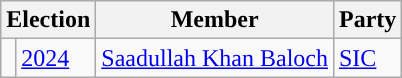<table class="wikitable">
<tr>
<th colspan="2">Election</th>
<th>Member</th>
<th>Party</th>
</tr>
<tr>
<td style="background-color: "></td>
<td><a href='#'>2024</a></td>
<td><a href='#'>Saadullah Khan Baloch</a></td>
<td><a href='#'>SIC</a></td>
</tr>
</table>
